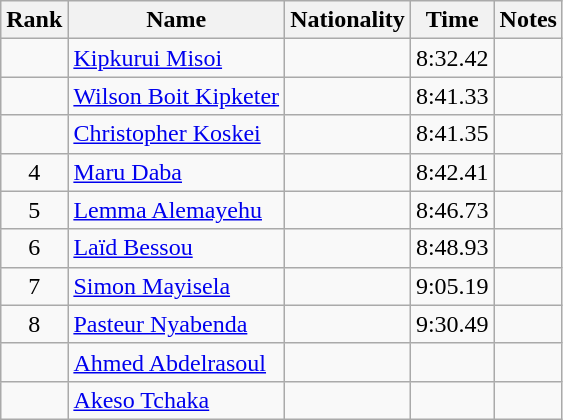<table class="wikitable sortable" style="text-align:center">
<tr>
<th>Rank</th>
<th>Name</th>
<th>Nationality</th>
<th>Time</th>
<th>Notes</th>
</tr>
<tr>
<td></td>
<td align=left><a href='#'>Kipkurui Misoi</a></td>
<td align=left></td>
<td>8:32.42</td>
<td></td>
</tr>
<tr>
<td></td>
<td align=left><a href='#'>Wilson Boit Kipketer</a></td>
<td align=left></td>
<td>8:41.33</td>
<td></td>
</tr>
<tr>
<td></td>
<td align=left><a href='#'>Christopher Koskei</a></td>
<td align=left></td>
<td>8:41.35</td>
<td></td>
</tr>
<tr>
<td>4</td>
<td align=left><a href='#'>Maru Daba</a></td>
<td align=left></td>
<td>8:42.41</td>
<td></td>
</tr>
<tr>
<td>5</td>
<td align=left><a href='#'>Lemma Alemayehu</a></td>
<td align=left></td>
<td>8:46.73</td>
<td></td>
</tr>
<tr>
<td>6</td>
<td align=left><a href='#'>Laïd Bessou</a></td>
<td align=left></td>
<td>8:48.93</td>
<td></td>
</tr>
<tr>
<td>7</td>
<td align=left><a href='#'>Simon Mayisela</a></td>
<td align=left></td>
<td>9:05.19</td>
<td></td>
</tr>
<tr>
<td>8</td>
<td align=left><a href='#'>Pasteur Nyabenda</a></td>
<td align=left></td>
<td>9:30.49</td>
<td></td>
</tr>
<tr>
<td></td>
<td align=left><a href='#'>Ahmed Abdelrasoul</a></td>
<td align=left></td>
<td></td>
<td></td>
</tr>
<tr>
<td></td>
<td align=left><a href='#'>Akeso Tchaka</a></td>
<td align=left></td>
<td></td>
<td></td>
</tr>
</table>
